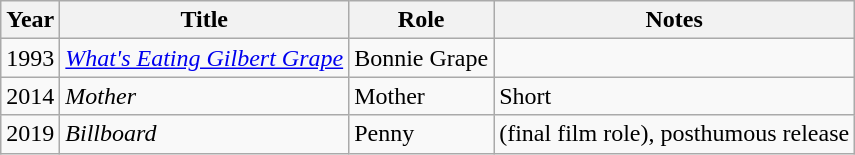<table class="wikitable sortable">
<tr>
<th>Year</th>
<th>Title</th>
<th>Role</th>
<th class="unsortable">Notes</th>
</tr>
<tr>
<td>1993</td>
<td><em><a href='#'>What's Eating Gilbert Grape</a></em></td>
<td>Bonnie Grape</td>
<td></td>
</tr>
<tr>
<td>2014</td>
<td><em>Mother</em></td>
<td>Mother</td>
<td>Short</td>
</tr>
<tr>
<td>2019</td>
<td><em>Billboard</em></td>
<td>Penny</td>
<td>(final film role), posthumous release</td>
</tr>
</table>
